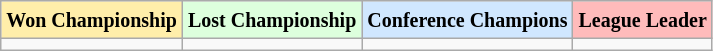<table class="wikitable">
<tr>
<td style="background:#fea;"><small><strong>Won Championship</strong></small></td>
<td style="background:#dfd;"><small><strong>Lost Championship</strong></small></td>
<td style="background:#d0e7ff;"><small><strong>Conference Champions</strong></small></td>
<td style="background:#fbb;"><small><strong>League Leader</strong></small></td>
</tr>
<tr>
<td></td>
<td></td>
<td></td>
<td></td>
</tr>
</table>
